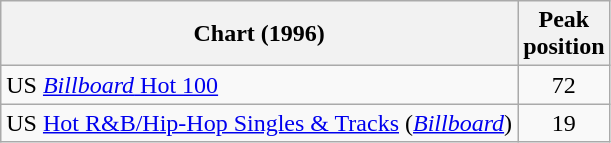<table Class = "wikitable sortable">
<tr>
<th>Chart (1996)</th>
<th>Peak<br>position</th>
</tr>
<tr>
<td>US <a href='#'><em>Billboard</em> Hot 100</a></td>
<td align=center>72</td>
</tr>
<tr>
<td>US <a href='#'>Hot R&B/Hip-Hop Singles & Tracks</a> (<em><a href='#'>Billboard</a></em>)</td>
<td align=center>19</td>
</tr>
</table>
